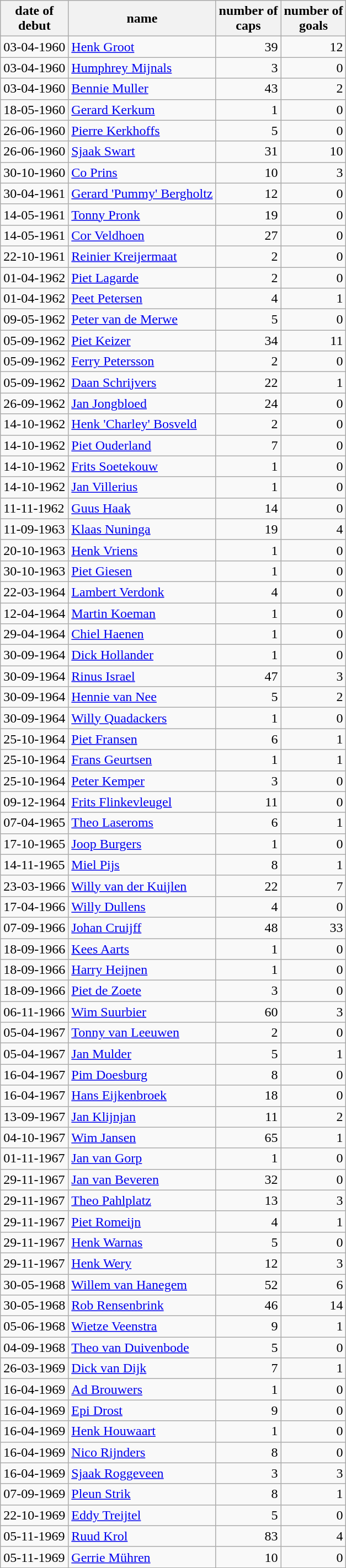<table class="wikitable sortable">
<tr>
<th>date of<br>debut</th>
<th>name</th>
<th>number of<br>caps</th>
<th>number of<br>goals</th>
</tr>
<tr>
<td>03-04-1960</td>
<td><a href='#'>Henk Groot</a></td>
<td align=right>39</td>
<td align=right>12</td>
</tr>
<tr>
<td>03-04-1960</td>
<td><a href='#'>Humphrey Mijnals</a></td>
<td align=right>3</td>
<td align=right>0</td>
</tr>
<tr>
<td>03-04-1960</td>
<td><a href='#'>Bennie Muller</a></td>
<td align=right>43</td>
<td align=right>2</td>
</tr>
<tr>
<td>18-05-1960</td>
<td><a href='#'>Gerard Kerkum</a></td>
<td align=right>1</td>
<td align=right>0</td>
</tr>
<tr>
<td>26-06-1960</td>
<td><a href='#'>Pierre Kerkhoffs</a></td>
<td align=right>5</td>
<td align=right>0</td>
</tr>
<tr>
<td>26-06-1960</td>
<td><a href='#'>Sjaak Swart</a></td>
<td align=right>31</td>
<td align=right>10</td>
</tr>
<tr>
<td>30-10-1960</td>
<td><a href='#'>Co Prins</a></td>
<td align=right>10</td>
<td align=right>3</td>
</tr>
<tr>
<td>30-04-1961</td>
<td><a href='#'>Gerard 'Pummy' Bergholtz</a></td>
<td align=right>12</td>
<td align=right>0</td>
</tr>
<tr>
<td>14-05-1961</td>
<td><a href='#'>Tonny Pronk</a></td>
<td align=right>19</td>
<td align=right>0</td>
</tr>
<tr>
<td>14-05-1961</td>
<td><a href='#'>Cor Veldhoen</a></td>
<td align=right>27</td>
<td align=right>0</td>
</tr>
<tr>
<td>22-10-1961</td>
<td><a href='#'>Reinier Kreijermaat</a></td>
<td align=right>2</td>
<td align=right>0</td>
</tr>
<tr>
<td>01-04-1962</td>
<td><a href='#'>Piet Lagarde</a></td>
<td align=right>2</td>
<td align=right>0</td>
</tr>
<tr>
<td>01-04-1962</td>
<td><a href='#'>Peet Petersen</a></td>
<td align=right>4</td>
<td align=right>1</td>
</tr>
<tr>
<td>09-05-1962</td>
<td><a href='#'>Peter van de Merwe</a></td>
<td align=right>5</td>
<td align=right>0</td>
</tr>
<tr>
<td>05-09-1962</td>
<td><a href='#'>Piet Keizer</a></td>
<td align=right>34</td>
<td align=right>11</td>
</tr>
<tr>
<td>05-09-1962</td>
<td><a href='#'>Ferry Petersson</a></td>
<td align=right>2</td>
<td align=right>0</td>
</tr>
<tr>
<td>05-09-1962</td>
<td><a href='#'>Daan Schrijvers</a></td>
<td align=right>22</td>
<td align=right>1</td>
</tr>
<tr>
<td>26-09-1962</td>
<td><a href='#'>Jan Jongbloed</a></td>
<td align=right>24</td>
<td align=right>0</td>
</tr>
<tr>
<td>14-10-1962</td>
<td><a href='#'>Henk 'Charley' Bosveld</a></td>
<td align=right>2</td>
<td align=right>0</td>
</tr>
<tr>
<td>14-10-1962</td>
<td><a href='#'>Piet Ouderland</a></td>
<td align=right>7</td>
<td align=right>0</td>
</tr>
<tr>
<td>14-10-1962</td>
<td><a href='#'>Frits Soetekouw</a></td>
<td align=right>1</td>
<td align=right>0</td>
</tr>
<tr>
<td>14-10-1962</td>
<td><a href='#'>Jan Villerius</a></td>
<td align=right>1</td>
<td align=right>0</td>
</tr>
<tr>
<td>11-11-1962</td>
<td><a href='#'>Guus Haak</a></td>
<td align=right>14</td>
<td align=right>0</td>
</tr>
<tr>
<td>11-09-1963</td>
<td><a href='#'>Klaas Nuninga</a></td>
<td align=right>19</td>
<td align=right>4</td>
</tr>
<tr>
<td>20-10-1963</td>
<td><a href='#'>Henk Vriens</a></td>
<td align=right>1</td>
<td align=right>0</td>
</tr>
<tr>
<td>30-10-1963</td>
<td><a href='#'>Piet Giesen</a></td>
<td align=right>1</td>
<td align=right>0</td>
</tr>
<tr>
<td>22-03-1964</td>
<td><a href='#'>Lambert Verdonk</a></td>
<td align=right>4</td>
<td align=right>0</td>
</tr>
<tr>
<td>12-04-1964</td>
<td><a href='#'>Martin Koeman</a></td>
<td align=right>1</td>
<td align=right>0</td>
</tr>
<tr>
<td>29-04-1964</td>
<td><a href='#'>Chiel Haenen</a></td>
<td align=right>1</td>
<td align=right>0</td>
</tr>
<tr>
<td>30-09-1964</td>
<td><a href='#'>Dick Hollander</a></td>
<td align=right>1</td>
<td align=right>0</td>
</tr>
<tr>
<td>30-09-1964</td>
<td><a href='#'>Rinus Israel</a></td>
<td align=right>47</td>
<td align=right>3</td>
</tr>
<tr>
<td>30-09-1964</td>
<td><a href='#'>Hennie van Nee</a></td>
<td align=right>5</td>
<td align=right>2</td>
</tr>
<tr>
<td>30-09-1964</td>
<td><a href='#'>Willy Quadackers</a></td>
<td align=right>1</td>
<td align=right>0</td>
</tr>
<tr>
<td>25-10-1964</td>
<td><a href='#'>Piet Fransen</a></td>
<td align=right>6</td>
<td align=right>1</td>
</tr>
<tr>
<td>25-10-1964</td>
<td><a href='#'>Frans Geurtsen</a></td>
<td align=right>1</td>
<td align=right>1</td>
</tr>
<tr>
<td>25-10-1964</td>
<td><a href='#'>Peter Kemper</a></td>
<td align=right>3</td>
<td align=right>0</td>
</tr>
<tr>
<td>09-12-1964</td>
<td><a href='#'>Frits Flinkevleugel</a></td>
<td align=right>11</td>
<td align=right>0</td>
</tr>
<tr>
<td>07-04-1965</td>
<td><a href='#'>Theo Laseroms</a></td>
<td align=right>6</td>
<td align=right>1</td>
</tr>
<tr>
<td>17-10-1965</td>
<td><a href='#'>Joop Burgers</a></td>
<td align=right>1</td>
<td align=right>0</td>
</tr>
<tr>
<td>14-11-1965</td>
<td><a href='#'>Miel Pijs</a></td>
<td align=right>8</td>
<td align=right>1</td>
</tr>
<tr>
<td>23-03-1966</td>
<td><a href='#'>Willy van der Kuijlen</a></td>
<td align=right>22</td>
<td align=right>7</td>
</tr>
<tr>
<td>17-04-1966</td>
<td><a href='#'>Willy Dullens</a></td>
<td align=right>4</td>
<td align=right>0</td>
</tr>
<tr>
<td>07-09-1966</td>
<td><a href='#'>Johan Cruijff</a></td>
<td align=right>48</td>
<td align=right>33</td>
</tr>
<tr>
<td>18-09-1966</td>
<td><a href='#'>Kees Aarts</a></td>
<td align=right>1</td>
<td align=right>0</td>
</tr>
<tr>
<td>18-09-1966</td>
<td><a href='#'>Harry Heijnen</a></td>
<td align=right>1</td>
<td align=right>0</td>
</tr>
<tr>
<td>18-09-1966</td>
<td><a href='#'>Piet de Zoete</a></td>
<td align=right>3</td>
<td align=right>0</td>
</tr>
<tr>
<td>06-11-1966</td>
<td><a href='#'>Wim Suurbier</a></td>
<td align=right>60</td>
<td align=right>3</td>
</tr>
<tr>
<td>05-04-1967</td>
<td><a href='#'>Tonny van Leeuwen</a></td>
<td align=right>2</td>
<td align=right>0</td>
</tr>
<tr>
<td>05-04-1967</td>
<td><a href='#'>Jan Mulder</a></td>
<td align=right>5</td>
<td align=right>1</td>
</tr>
<tr>
<td>16-04-1967</td>
<td><a href='#'>Pim Doesburg</a></td>
<td align=right>8</td>
<td align=right>0</td>
</tr>
<tr>
<td>16-04-1967</td>
<td><a href='#'>Hans Eijkenbroek</a></td>
<td align=right>18</td>
<td align=right>0</td>
</tr>
<tr>
<td>13-09-1967</td>
<td><a href='#'>Jan Klijnjan</a></td>
<td align=right>11</td>
<td align=right>2</td>
</tr>
<tr>
<td>04-10-1967</td>
<td><a href='#'>Wim Jansen</a></td>
<td align=right>65</td>
<td align=right>1</td>
</tr>
<tr>
<td>01-11-1967</td>
<td><a href='#'>Jan van Gorp</a></td>
<td align=right>1</td>
<td align=right>0</td>
</tr>
<tr>
<td>29-11-1967</td>
<td><a href='#'>Jan van Beveren</a></td>
<td align=right>32</td>
<td align=right>0</td>
</tr>
<tr>
<td>29-11-1967</td>
<td><a href='#'>Theo Pahlplatz</a></td>
<td align=right>13</td>
<td align=right>3</td>
</tr>
<tr>
<td>29-11-1967</td>
<td><a href='#'>Piet Romeijn</a></td>
<td align=right>4</td>
<td align=right>1</td>
</tr>
<tr>
<td>29-11-1967</td>
<td><a href='#'>Henk Warnas</a></td>
<td align=right>5</td>
<td align=right>0</td>
</tr>
<tr>
<td>29-11-1967</td>
<td><a href='#'>Henk Wery</a></td>
<td align=right>12</td>
<td align=right>3</td>
</tr>
<tr>
<td>30-05-1968</td>
<td><a href='#'>Willem van Hanegem</a></td>
<td align=right>52</td>
<td align=right>6</td>
</tr>
<tr>
<td>30-05-1968</td>
<td><a href='#'>Rob Rensenbrink</a></td>
<td align=right>46</td>
<td align=right>14</td>
</tr>
<tr>
<td>05-06-1968</td>
<td><a href='#'>Wietze Veenstra</a></td>
<td align=right>9</td>
<td align=right>1</td>
</tr>
<tr>
<td>04-09-1968</td>
<td><a href='#'>Theo van Duivenbode</a></td>
<td align=right>5</td>
<td align=right>0</td>
</tr>
<tr>
<td>26-03-1969</td>
<td><a href='#'>Dick van Dijk</a></td>
<td align=right>7</td>
<td align=right>1</td>
</tr>
<tr>
<td>16-04-1969</td>
<td><a href='#'>Ad Brouwers</a></td>
<td align=right>1</td>
<td align=right>0</td>
</tr>
<tr>
<td>16-04-1969</td>
<td><a href='#'>Epi Drost</a></td>
<td align=right>9</td>
<td align=right>0</td>
</tr>
<tr>
<td>16-04-1969</td>
<td><a href='#'>Henk Houwaart</a></td>
<td align=right>1</td>
<td align=right>0</td>
</tr>
<tr>
<td>16-04-1969</td>
<td><a href='#'>Nico Rijnders</a></td>
<td align=right>8</td>
<td align=right>0</td>
</tr>
<tr>
<td>16-04-1969</td>
<td><a href='#'>Sjaak Roggeveen</a></td>
<td align=right>3</td>
<td align=right>3</td>
</tr>
<tr>
<td>07-09-1969</td>
<td><a href='#'>Pleun Strik</a></td>
<td align=right>8</td>
<td align=right>1</td>
</tr>
<tr>
<td>22-10-1969</td>
<td><a href='#'>Eddy Treijtel</a></td>
<td align=right>5</td>
<td align=right>0</td>
</tr>
<tr>
<td>05-11-1969</td>
<td><a href='#'>Ruud Krol</a></td>
<td align=right>83</td>
<td align=right>4</td>
</tr>
<tr>
<td>05-11-1969</td>
<td><a href='#'>Gerrie Mühren</a></td>
<td align=right>10</td>
<td align=right>0</td>
</tr>
</table>
